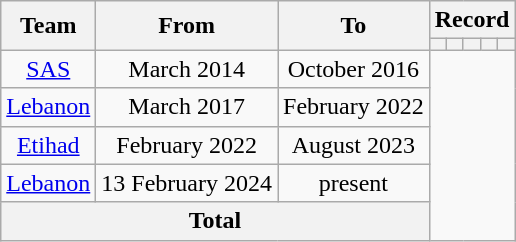<table class="wikitable" style="text-align:center">
<tr>
<th rowspan="2">Team</th>
<th rowspan="2">From</th>
<th rowspan="2">To</th>
<th colspan="5">Record</th>
</tr>
<tr>
<th></th>
<th></th>
<th></th>
<th></th>
<th></th>
</tr>
<tr>
<td><a href='#'>SAS</a></td>
<td>March 2014</td>
<td>October 2016<br></td>
</tr>
<tr>
<td><a href='#'>Lebanon</a></td>
<td>March 2017</td>
<td>February 2022<br></td>
</tr>
<tr>
<td><a href='#'>Etihad</a></td>
<td>February 2022</td>
<td>August 2023<br></td>
</tr>
<tr>
<td><a href='#'>Lebanon</a></td>
<td>13 February 2024</td>
<td>present<br></td>
</tr>
<tr>
<th colspan="3">Total<br></th>
</tr>
</table>
